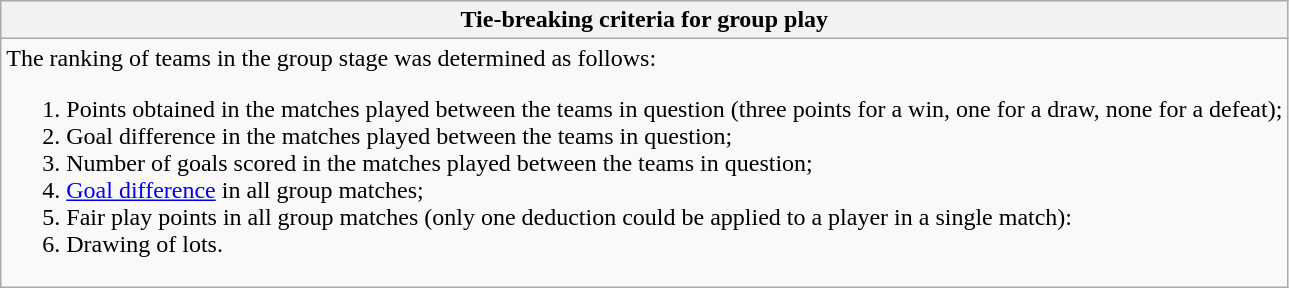<table class="wikitable collapsible collapsed">
<tr>
<th> Tie-breaking criteria for group play</th>
</tr>
<tr>
<td>The ranking of teams in the group stage was determined as follows:<br><ol><li>Points obtained in the matches played between the teams in question (three points for a win, one for a draw, none for a defeat);</li><li>Goal difference in the matches played between the teams in question;</li><li>Number of goals scored in the matches played between the teams in question;</li><li><a href='#'>Goal difference</a> in all group matches;</li><li>Fair play points in all group matches (only one deduction could be applied to a player in a single match): </li><li>Drawing of lots.</li></ol></td>
</tr>
</table>
